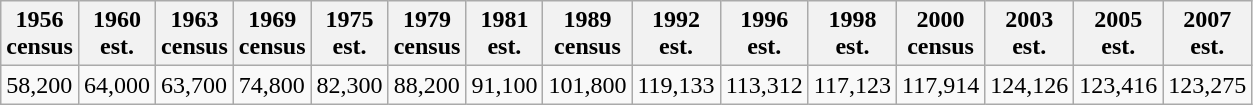<table class="wikitable">
<tr>
<th>1956 <br> census</th>
<th>1960 <br> est.</th>
<th>1963 <br> census</th>
<th>1969 <br> census</th>
<th>1975 <br> est.</th>
<th>1979 <br> census</th>
<th>1981 <br> est.</th>
<th>1989 <br> census</th>
<th>1992 <br> est.</th>
<th>1996 <br> est.</th>
<th>1998 <br> est.</th>
<th>2000 <br> census</th>
<th>2003 <br> est.</th>
<th>2005 <br> est.</th>
<th>2007 <br> est.</th>
</tr>
<tr>
<td>58,200</td>
<td>64,000</td>
<td>63,700</td>
<td>74,800</td>
<td>82,300</td>
<td>88,200</td>
<td>91,100</td>
<td>101,800</td>
<td>119,133</td>
<td>113,312</td>
<td>117,123</td>
<td>117,914</td>
<td>124,126</td>
<td>123,416</td>
<td>123,275</td>
</tr>
</table>
